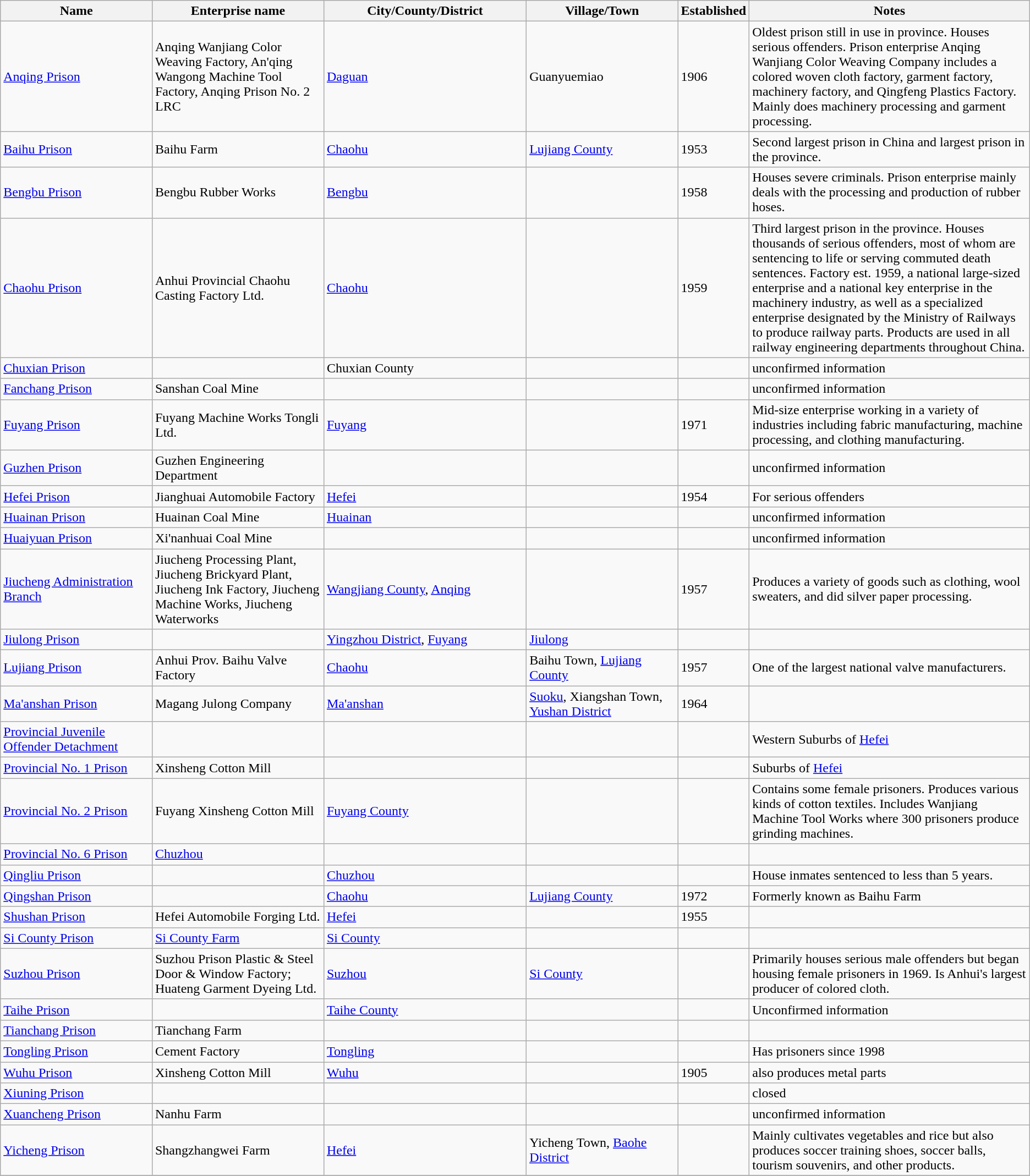<table class="wikitable">
<tr>
<th width=15%>Name</th>
<th width=17%>Enterprise name</th>
<th width=20%>City/County/District</th>
<th width=15%>Village/Town</th>
<th width=5%>Established</th>
<th width=28%>Notes</th>
</tr>
<tr>
<td><a href='#'>Anqing Prison</a></td>
<td>Anqing Wanjiang Color Weaving Factory, An'qing Wangong Machine Tool Factory, Anqing Prison No. 2 LRC</td>
<td><a href='#'>Daguan</a></td>
<td>Guanyuemiao</td>
<td>1906</td>
<td>Oldest prison still in use in province. Houses serious offenders. Prison enterprise Anqing Wanjiang Color Weaving Company includes a colored woven cloth factory, garment factory, machinery factory, and Qingfeng Plastics Factory. Mainly does machinery processing and garment processing.</td>
</tr>
<tr>
<td><a href='#'>Baihu Prison</a></td>
<td>Baihu Farm</td>
<td><a href='#'>Chaohu</a></td>
<td><a href='#'>Lujiang County</a></td>
<td>1953</td>
<td>Second largest prison in China and largest prison in the province.</td>
</tr>
<tr>
<td><a href='#'>Bengbu Prison</a></td>
<td>Bengbu Rubber Works</td>
<td><a href='#'>Bengbu</a></td>
<td></td>
<td>1958</td>
<td>Houses severe criminals. Prison enterprise mainly deals with the processing and production of rubber hoses.</td>
</tr>
<tr>
<td><a href='#'>Chaohu Prison</a></td>
<td>Anhui Provincial Chaohu Casting Factory Ltd.</td>
<td><a href='#'>Chaohu</a></td>
<td></td>
<td>1959</td>
<td>Third largest prison in the province. Houses thousands of serious offenders, most of whom are sentencing to life or serving commuted death sentences. Factory est. 1959, a national large-sized enterprise and a national key enterprise in the machinery industry, as well as a specialized enterprise designated by the Ministry of Railways to produce railway parts. Products are used in all railway engineering departments throughout China.</td>
</tr>
<tr>
<td><a href='#'>Chuxian Prison</a></td>
<td></td>
<td>Chuxian County</td>
<td></td>
<td></td>
<td>unconfirmed information</td>
</tr>
<tr>
<td><a href='#'>Fanchang Prison</a></td>
<td>Sanshan Coal Mine</td>
<td></td>
<td></td>
<td></td>
<td>unconfirmed information</td>
</tr>
<tr>
<td><a href='#'>Fuyang Prison</a></td>
<td>Fuyang Machine Works Tongli Ltd.</td>
<td><a href='#'>Fuyang</a></td>
<td></td>
<td>1971</td>
<td>Mid-size enterprise working in a variety of industries including fabric manufacturing, machine processing, and clothing manufacturing.</td>
</tr>
<tr>
<td><a href='#'>Guzhen Prison</a></td>
<td>Guzhen Engineering Department</td>
<td></td>
<td></td>
<td></td>
<td>unconfirmed information</td>
</tr>
<tr>
<td><a href='#'>Hefei Prison</a></td>
<td>Jianghuai Automobile Factory</td>
<td><a href='#'>Hefei</a></td>
<td></td>
<td>1954</td>
<td>For serious offenders</td>
</tr>
<tr>
<td><a href='#'>Huainan Prison</a></td>
<td>Huainan Coal Mine</td>
<td><a href='#'>Huainan</a></td>
<td></td>
<td></td>
<td>unconfirmed information</td>
</tr>
<tr>
<td><a href='#'>Huaiyuan Prison</a></td>
<td>Xi'nanhuai Coal Mine</td>
<td></td>
<td></td>
<td></td>
<td>unconfirmed information</td>
</tr>
<tr>
<td><a href='#'>Jiucheng Administration Branch</a></td>
<td>Jiucheng Processing Plant, Jiucheng Brickyard Plant, Jiucheng Ink Factory, Jiucheng Machine Works, Jiucheng Waterworks</td>
<td><a href='#'>Wangjiang County</a>, <a href='#'>Anqing</a></td>
<td></td>
<td>1957</td>
<td>Produces a variety of goods such as clothing, wool sweaters, and did silver paper processing.</td>
</tr>
<tr>
<td><a href='#'>Jiulong Prison</a></td>
<td></td>
<td><a href='#'>Yingzhou District</a>, <a href='#'>Fuyang</a></td>
<td><a href='#'>Jiulong</a></td>
<td></td>
<td></td>
</tr>
<tr>
<td><a href='#'>Lujiang Prison</a></td>
<td>Anhui Prov. Baihu Valve Factory</td>
<td><a href='#'>Chaohu</a></td>
<td>Baihu Town, <a href='#'>Lujiang County</a></td>
<td>1957</td>
<td>One of the largest national valve manufacturers.</td>
</tr>
<tr>
<td><a href='#'>Ma'anshan Prison</a></td>
<td>Magang Julong Company</td>
<td><a href='#'>Ma'anshan</a></td>
<td><a href='#'>Suoku</a>, Xiangshan Town, <a href='#'>Yushan District</a></td>
<td>1964</td>
<td></td>
</tr>
<tr>
<td><a href='#'>Provincial Juvenile Offender Detachment</a></td>
<td></td>
<td></td>
<td></td>
<td></td>
<td>Western Suburbs of <a href='#'>Hefei</a></td>
</tr>
<tr>
<td><a href='#'>Provincial No. 1 Prison</a></td>
<td>Xinsheng Cotton Mill</td>
<td></td>
<td></td>
<td></td>
<td>Suburbs of <a href='#'>Hefei</a></td>
</tr>
<tr>
<td><a href='#'>Provincial No. 2 Prison</a></td>
<td>Fuyang Xinsheng Cotton Mill</td>
<td><a href='#'>Fuyang County</a></td>
<td></td>
<td></td>
<td>Contains some female prisoners. Produces various kinds of cotton textiles. Includes Wanjiang Machine Tool Works where 300 prisoners produce grinding machines.</td>
</tr>
<tr>
<td><a href='#'>Provincial No. 6 Prison</a></td>
<td><a href='#'>Chuzhou</a></td>
<td></td>
<td></td>
<td></td>
<td></td>
</tr>
<tr>
<td><a href='#'>Qingliu Prison</a></td>
<td></td>
<td><a href='#'>Chuzhou</a></td>
<td></td>
<td></td>
<td>House inmates sentenced to less than 5 years.</td>
</tr>
<tr>
<td><a href='#'>Qingshan Prison</a></td>
<td></td>
<td><a href='#'>Chaohu</a></td>
<td><a href='#'>Lujiang County</a></td>
<td>1972</td>
<td>Formerly known as Baihu Farm</td>
</tr>
<tr>
<td><a href='#'>Shushan Prison</a></td>
<td>Hefei Automobile Forging Ltd.</td>
<td><a href='#'>Hefei</a></td>
<td></td>
<td>1955</td>
<td></td>
</tr>
<tr>
<td><a href='#'>Si County Prison</a></td>
<td><a href='#'>Si County Farm</a></td>
<td><a href='#'>Si County</a></td>
<td></td>
<td></td>
<td></td>
</tr>
<tr>
<td><a href='#'>Suzhou Prison</a></td>
<td>Suzhou Prison Plastic & Steel Door & Window Factory; Huateng Garment Dyeing Ltd.</td>
<td><a href='#'>Suzhou</a></td>
<td><a href='#'>Si County</a></td>
<td></td>
<td>Primarily houses serious male offenders but began housing female prisoners in 1969. Is Anhui's largest producer of colored cloth.</td>
</tr>
<tr>
<td><a href='#'>Taihe Prison</a></td>
<td></td>
<td><a href='#'>Taihe County</a></td>
<td></td>
<td></td>
<td>Unconfirmed information</td>
</tr>
<tr>
<td><a href='#'>Tianchang Prison</a></td>
<td>Tianchang Farm</td>
<td></td>
<td></td>
<td></td>
<td></td>
</tr>
<tr>
<td><a href='#'>Tongling Prison</a></td>
<td>Cement Factory</td>
<td><a href='#'>Tongling</a></td>
<td></td>
<td></td>
<td>Has prisoners since 1998</td>
</tr>
<tr>
<td><a href='#'>Wuhu Prison</a></td>
<td>Xinsheng Cotton Mill</td>
<td><a href='#'>Wuhu</a></td>
<td></td>
<td>1905</td>
<td>also produces metal parts</td>
</tr>
<tr>
<td><a href='#'>Xiuning Prison</a></td>
<td></td>
<td></td>
<td></td>
<td></td>
<td>closed</td>
</tr>
<tr>
<td><a href='#'>Xuancheng Prison</a></td>
<td>Nanhu Farm</td>
<td></td>
<td></td>
<td></td>
<td>unconfirmed information</td>
</tr>
<tr>
<td><a href='#'>Yicheng Prison</a></td>
<td>Shangzhangwei Farm</td>
<td><a href='#'>Hefei</a></td>
<td>Yicheng Town, <a href='#'>Baohe District</a></td>
<td></td>
<td>Mainly cultivates vegetables and rice but also produces soccer training shoes, soccer balls, tourism souvenirs, and other products.</td>
</tr>
<tr>
</tr>
</table>
